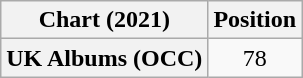<table class="wikitable plainrowheaders" style="text-align:center">
<tr>
<th scope="col">Chart (2021)</th>
<th scope="col">Position</th>
</tr>
<tr>
<th scope="row">UK Albums (OCC)</th>
<td>78</td>
</tr>
</table>
